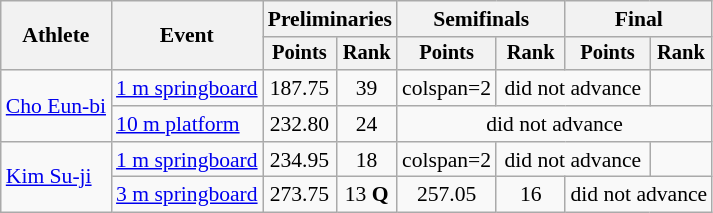<table class="wikitable" style="text-align:center; font-size:90%">
<tr>
<th rowspan="2">Athlete</th>
<th rowspan="2">Event</th>
<th colspan="2">Preliminaries</th>
<th colspan="2">Semifinals</th>
<th colspan="2">Final</th>
</tr>
<tr style="font-size:95%">
<th>Points</th>
<th>Rank</th>
<th>Points</th>
<th>Rank</th>
<th>Points</th>
<th>Rank</th>
</tr>
<tr>
<td align=left rowspan=2><a href='#'>Cho Eun-bi</a></td>
<td align=left><a href='#'>1 m springboard</a></td>
<td>187.75</td>
<td>39</td>
<td>colspan=2 </td>
<td colspan=2>did not advance</td>
</tr>
<tr>
<td align=left><a href='#'>10 m platform</a></td>
<td>232.80</td>
<td>24</td>
<td colspan=4>did not advance</td>
</tr>
<tr>
<td align=left rowspan=2><a href='#'>Kim Su-ji</a></td>
<td align=left><a href='#'>1 m springboard</a></td>
<td>234.95</td>
<td>18</td>
<td>colspan=2 </td>
<td colspan=2>did not advance</td>
</tr>
<tr>
<td align=left><a href='#'>3 m springboard</a></td>
<td>273.75</td>
<td>13 <strong>Q</strong></td>
<td>257.05</td>
<td>16</td>
<td colspan=2>did not advance</td>
</tr>
</table>
